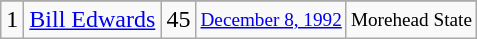<table class="wikitable">
<tr>
</tr>
<tr>
<td>1</td>
<td><a href='#'>Bill Edwards</a></td>
<td>45</td>
<td style="font-size:80%;"><a href='#'>December 8, 1992</a></td>
<td style="font-size:80%;">Morehead State</td>
</tr>
</table>
